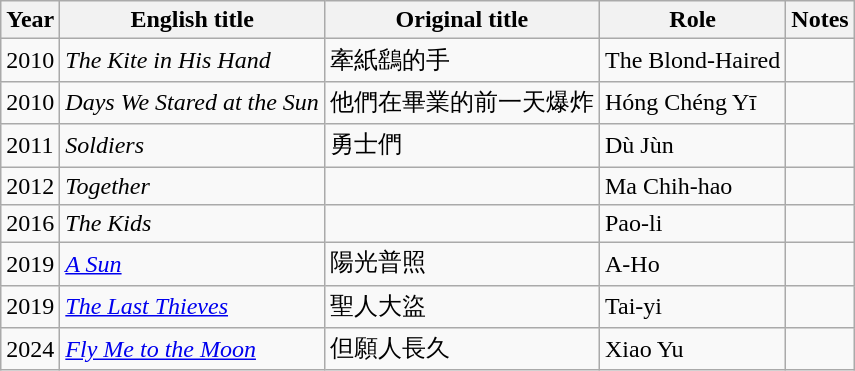<table class="wikitable sortable">
<tr>
<th>Year</th>
<th>English title</th>
<th>Original title</th>
<th>Role</th>
<th class="unsortable">Notes</th>
</tr>
<tr>
<td>2010</td>
<td><em>The Kite in His Hand</em></td>
<td>牽紙鷂的手</td>
<td>The Blond-Haired</td>
<td></td>
</tr>
<tr>
<td>2010</td>
<td><em>Days We Stared at the Sun</em></td>
<td>他們在畢業的前一天爆炸</td>
<td>Hóng Chéng Yī</td>
<td></td>
</tr>
<tr>
<td>2011</td>
<td><em>Soldiers</em></td>
<td>勇士們</td>
<td>Dù Jùn</td>
<td></td>
</tr>
<tr>
<td>2012</td>
<td><em>Together</em></td>
<td></td>
<td>Ma Chih-hao</td>
<td></td>
</tr>
<tr>
<td>2016</td>
<td><em>The Kids</em></td>
<td></td>
<td>Pao-li</td>
<td></td>
</tr>
<tr>
<td>2019</td>
<td><em><a href='#'>A Sun</a></em></td>
<td>陽光普照</td>
<td>A-Ho</td>
<td></td>
</tr>
<tr>
<td>2019</td>
<td><em><a href='#'>The Last Thieves</a></em></td>
<td>聖人大盜</td>
<td>Tai-yi</td>
<td></td>
</tr>
<tr>
<td>2024</td>
<td><em><a href='#'>Fly Me to the Moon</a></em></td>
<td>但願人長久</td>
<td>Xiao Yu</td>
<td></td>
</tr>
</table>
